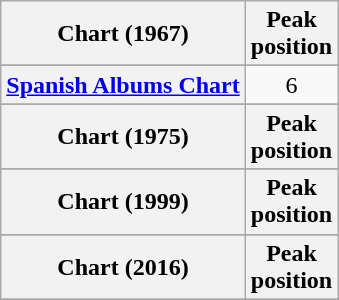<table class="wikitable sortable plainrowheaders" style="text-align:center">
<tr>
<th scope="col">Chart (1967)</th>
<th scope="col">Peak<br>position</th>
</tr>
<tr>
</tr>
<tr>
<th scope="row"><a href='#'>Spanish Albums Chart</a></th>
<td>6</td>
</tr>
<tr>
</tr>
<tr>
</tr>
<tr>
<th scope="col">Chart (1975)</th>
<th scope="col">Peak<br>position</th>
</tr>
<tr>
</tr>
<tr>
<th scope="col">Chart (1999)</th>
<th scope="col">Peak<br>position</th>
</tr>
<tr>
</tr>
<tr>
<th scope="col">Chart (2016)</th>
<th scope="col">Peak<br>position</th>
</tr>
<tr>
</tr>
</table>
